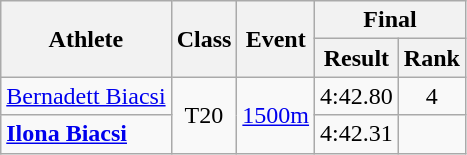<table class=wikitable>
<tr>
<th rowspan="2">Athlete</th>
<th rowspan="2">Class</th>
<th rowspan="2">Event</th>
<th colspan="3">Final</th>
</tr>
<tr>
<th>Result</th>
<th>Rank</th>
</tr>
<tr align=center>
<td align=left><a href='#'>Bernadett Biacsi</a></td>
<td align=left rowspan=2 style="text-align:center;">T20</td>
<td align=left rowspan=2><a href='#'>1500m</a></td>
<td style="text-align:center;">4:42.80</td>
<td style="text-align:center;">4</td>
</tr>
<tr>
<td><strong><a href='#'>Ilona Biacsi</a></strong></td>
<td style="text-align:center;">4:42.31</td>
<td style="text-align:center;"></td>
</tr>
</table>
